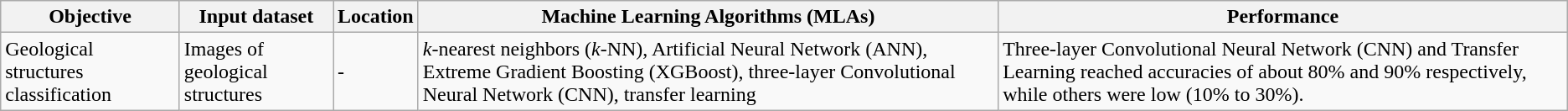<table class="wikitable">
<tr>
<th>Objective</th>
<th>Input dataset</th>
<th>Location</th>
<th>Machine Learning Algorithms (MLAs)</th>
<th>Performance</th>
</tr>
<tr>
<td>Geological structures classification</td>
<td>Images of geological structures</td>
<td>-</td>
<td><em>k</em>-nearest neighbors (<em>k</em>-NN), Artificial Neural Network (ANN), Extreme Gradient Boosting (XGBoost), three-layer Convolutional Neural Network (CNN), transfer learning</td>
<td>Three-layer Convolutional Neural Network (CNN) and Transfer Learning reached accuracies of about 80% and 90% respectively, while others were low (10% to 30%).</td>
</tr>
</table>
